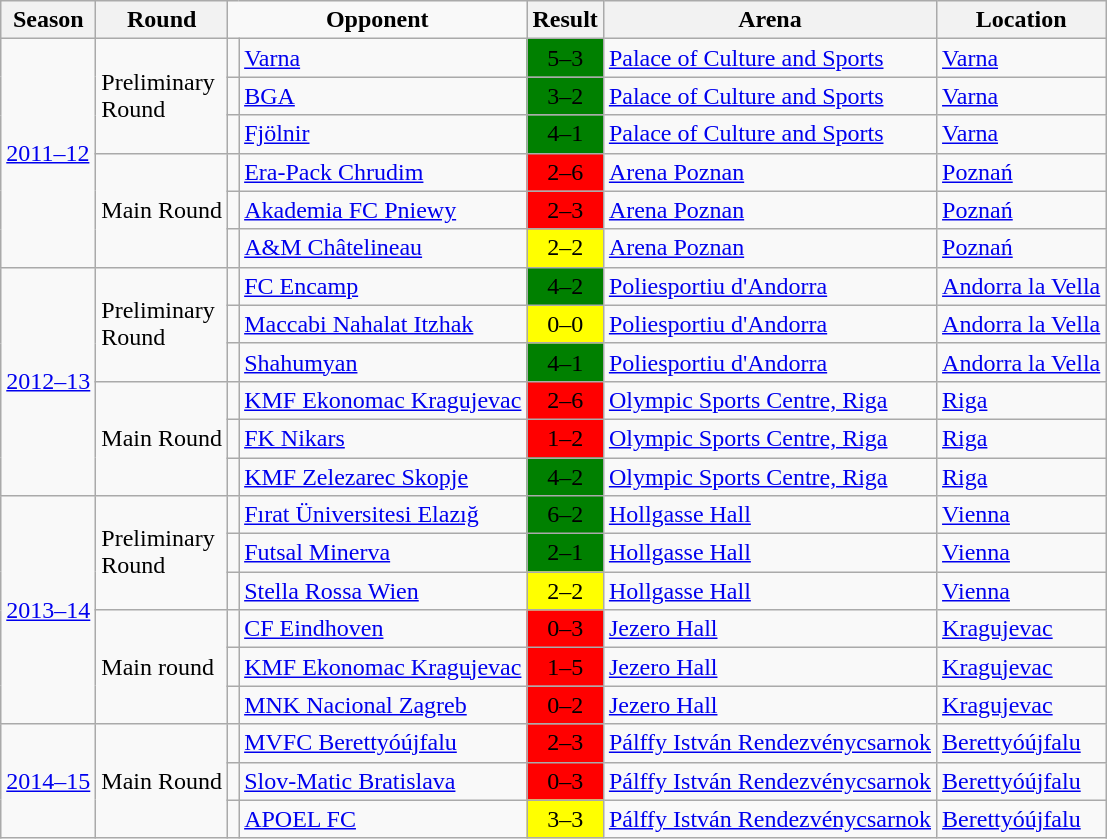<table class="wikitable">
<tr>
<th>Season</th>
<th>Round</th>
<td colspan=2 align=center><strong>Opponent</strong></td>
<th>Result</th>
<th>Arena</th>
<th>Location</th>
</tr>
<tr>
<td rowspan=6><a href='#'>2011–12</a></td>
<td rowspan=3>Preliminary<br>Round</td>
<td align=left></td>
<td><a href='#'>Varna</a></td>
<td align=center style="background: green">5–3</td>
<td><a href='#'>Palace of Culture and Sports</a></td>
<td><a href='#'>Varna</a></td>
</tr>
<tr>
<td align=left></td>
<td><a href='#'>BGA</a></td>
<td align=center style="background: green">3–2</td>
<td><a href='#'>Palace of Culture and Sports</a></td>
<td><a href='#'>Varna</a></td>
</tr>
<tr>
<td align=left></td>
<td><a href='#'>Fjölnir</a></td>
<td align=center style="background: green">4–1</td>
<td><a href='#'>Palace of Culture and Sports</a></td>
<td><a href='#'>Varna</a></td>
</tr>
<tr>
<td rowspan=3>Main Round</td>
<td align=left></td>
<td><a href='#'>Era-Pack Chrudim</a></td>
<td align=center style="background: red">2–6</td>
<td><a href='#'>Arena Poznan</a></td>
<td><a href='#'>Poznań</a></td>
</tr>
<tr>
<td align=left></td>
<td><a href='#'>Akademia FC Pniewy</a></td>
<td align=center style="background: red">2–3</td>
<td><a href='#'>Arena Poznan</a></td>
<td><a href='#'>Poznań</a></td>
</tr>
<tr>
<td align=left></td>
<td><a href='#'>A&M Châtelineau</a></td>
<td align=center style="background: yellow">2–2</td>
<td><a href='#'>Arena Poznan</a></td>
<td><a href='#'>Poznań</a></td>
</tr>
<tr>
<td rowspan=6><a href='#'>2012–13</a></td>
<td rowspan=3>Preliminary<br>Round</td>
<td align=left></td>
<td><a href='#'>FC Encamp</a></td>
<td align=center style="background: green">4–2</td>
<td><a href='#'>Poliesportiu d'Andorra</a></td>
<td><a href='#'>Andorra la Vella</a></td>
</tr>
<tr>
<td align=left></td>
<td><a href='#'>Maccabi Nahalat Itzhak</a></td>
<td align=center style="background: yellow">0–0</td>
<td><a href='#'>Poliesportiu d'Andorra</a></td>
<td><a href='#'>Andorra la Vella</a></td>
</tr>
<tr>
<td align=left></td>
<td><a href='#'>Shahumyan</a></td>
<td align=center style="background: green">4–1</td>
<td><a href='#'>Poliesportiu d'Andorra</a></td>
<td><a href='#'>Andorra la Vella</a></td>
</tr>
<tr>
<td rowspan=3>Main Round</td>
<td align=left></td>
<td><a href='#'>KMF Ekonomac Kragujevac</a></td>
<td align=center style="background: red">2–6</td>
<td><a href='#'>Olympic Sports Centre, Riga</a></td>
<td><a href='#'>Riga</a></td>
</tr>
<tr>
<td align=left></td>
<td><a href='#'>FK Nikars</a></td>
<td align=center style="background: red">1–2</td>
<td><a href='#'>Olympic Sports Centre, Riga</a></td>
<td><a href='#'>Riga</a></td>
</tr>
<tr>
<td align=left></td>
<td><a href='#'>KMF Zelezarec Skopje</a></td>
<td align=center style="background: green">4–2</td>
<td><a href='#'>Olympic Sports Centre, Riga</a></td>
<td><a href='#'>Riga</a></td>
</tr>
<tr>
<td rowspan=6><a href='#'>2013–14</a></td>
<td rowspan=3>Preliminary<br>Round</td>
<td align=left></td>
<td><a href='#'>Fırat Üniversitesi Elazığ</a></td>
<td align=center style="background: green">6–2</td>
<td><a href='#'>Hollgasse Hall</a></td>
<td><a href='#'>Vienna</a></td>
</tr>
<tr>
<td align=left></td>
<td><a href='#'>Futsal Minerva</a></td>
<td align=center style="background: green">2–1</td>
<td><a href='#'>Hollgasse Hall</a></td>
<td><a href='#'>Vienna</a></td>
</tr>
<tr>
<td align=left></td>
<td><a href='#'>Stella Rossa Wien</a></td>
<td align=center style="background: yellow">2–2</td>
<td><a href='#'>Hollgasse Hall</a></td>
<td><a href='#'>Vienna</a></td>
</tr>
<tr>
<td rowspan=3>Main round</td>
<td align=left></td>
<td><a href='#'>CF Eindhoven</a></td>
<td align=center style="background: red">0–3</td>
<td><a href='#'>Jezero Hall</a></td>
<td><a href='#'>Kragujevac</a></td>
</tr>
<tr>
<td align=left></td>
<td><a href='#'>KMF Ekonomac Kragujevac</a></td>
<td align=center style="background: red">1–5</td>
<td><a href='#'>Jezero Hall</a></td>
<td><a href='#'>Kragujevac</a></td>
</tr>
<tr>
<td align=left></td>
<td><a href='#'>MNK Nacional Zagreb</a></td>
<td align=center style="background: red">0–2</td>
<td><a href='#'>Jezero Hall</a></td>
<td><a href='#'>Kragujevac</a></td>
</tr>
<tr>
<td rowspan=3><a href='#'>2014–15</a></td>
<td rowspan=3>Main Round</td>
<td align=left></td>
<td><a href='#'>MVFC Berettyóújfalu</a></td>
<td align=center style="background: red">2–3</td>
<td><a href='#'>Pálffy István Rendezvénycsarnok</a></td>
<td><a href='#'>Berettyóújfalu</a></td>
</tr>
<tr>
<td align=left></td>
<td><a href='#'>Slov-Matic Bratislava</a></td>
<td align=center style="background: red">0–3</td>
<td><a href='#'>Pálffy István Rendezvénycsarnok</a></td>
<td><a href='#'>Berettyóújfalu</a></td>
</tr>
<tr>
<td align=left></td>
<td><a href='#'>APOEL FC</a></td>
<td align=center style="background: yellow">3–3</td>
<td><a href='#'>Pálffy István Rendezvénycsarnok</a></td>
<td><a href='#'>Berettyóújfalu</a></td>
</tr>
</table>
